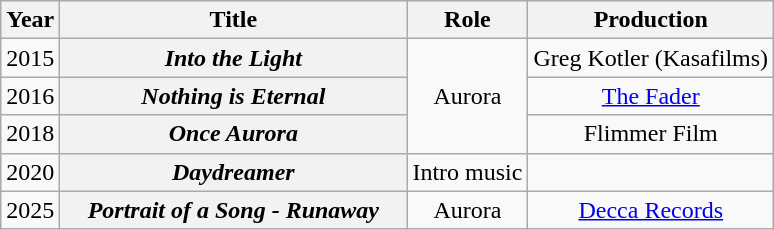<table class="wikitable plainrowheaders" style="text-align:center;" border="1">
<tr>
<th scope="col">Year</th>
<th scope="col" style="width:14em;">Title</th>
<th scope="col">Role</th>
<th scope="col">Production</th>
</tr>
<tr>
<td>2015</td>
<th scope="row"><em>Into the Light</em></th>
<td rowspan="3">Aurora</td>
<td>Greg Kotler (Kasafilms)</td>
</tr>
<tr>
<td>2016</td>
<th scope="row"><em>Nothing is Eternal</em></th>
<td><a href='#'>The Fader</a></td>
</tr>
<tr>
<td>2018</td>
<th scope="row"><em>Once Aurora</em></th>
<td>Flimmer Film</td>
</tr>
<tr>
<td>2020</td>
<th scope="row"><em>Daydreamer</em></th>
<td>Intro music</td>
<td></td>
</tr>
<tr>
<td>2025</td>
<th scope="row"><em>Portrait of a Song - Runaway</em></th>
<td>Aurora</td>
<td><a href='#'>Decca Records</a></td>
</tr>
</table>
